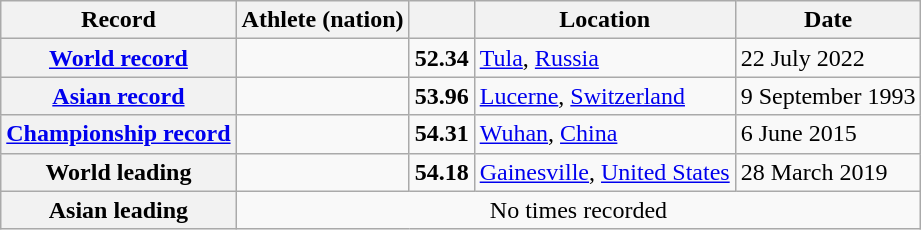<table class="wikitable">
<tr>
<th scope="col">Record</th>
<th scope="col">Athlete (nation)</th>
<th scope="col"></th>
<th scope="col">Location</th>
<th scope="col">Date</th>
</tr>
<tr>
<th scope="row"><a href='#'>World record</a></th>
<td></td>
<td align="center"><strong>52.34</strong></td>
<td><a href='#'>Tula</a>, <a href='#'>Russia</a></td>
<td>22 July 2022</td>
</tr>
<tr>
<th scope="row"><a href='#'>Asian record</a></th>
<td></td>
<td align="center"><strong>53.96</strong></td>
<td><a href='#'>Lucerne</a>, <a href='#'>Switzerland</a></td>
<td>9 September 1993</td>
</tr>
<tr>
<th><a href='#'>Championship record</a></th>
<td></td>
<td align="center"><strong>54.31</strong></td>
<td><a href='#'>Wuhan</a>, <a href='#'>China</a></td>
<td>6 June 2015</td>
</tr>
<tr>
<th scope="row">World leading</th>
<td></td>
<td align="center"><strong>54.18</strong></td>
<td><a href='#'>Gainesville</a>, <a href='#'>United States</a></td>
<td>28 March 2019</td>
</tr>
<tr>
<th scope="row">Asian leading</th>
<td colspan="4" align="center">No times recorded</td>
</tr>
</table>
